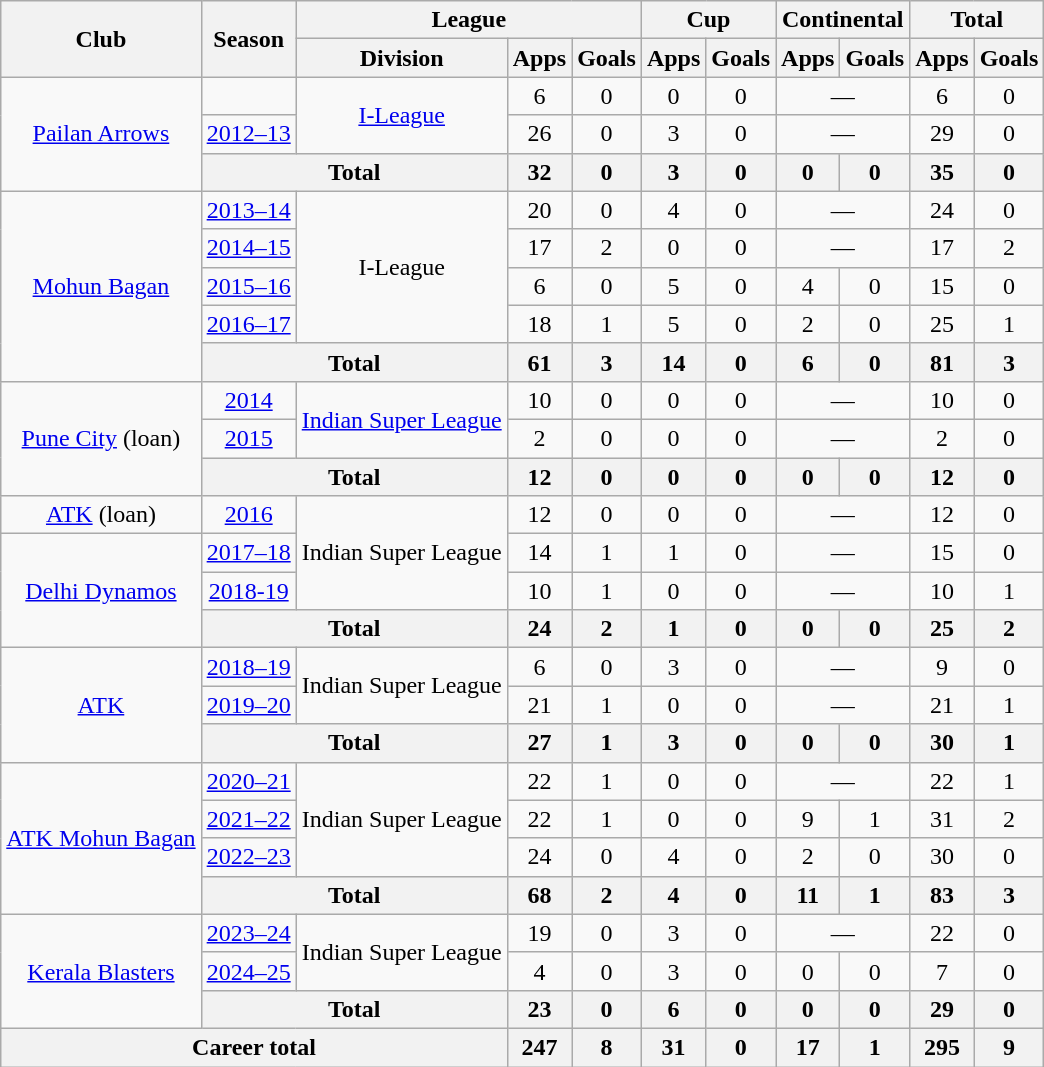<table class="wikitable" style="font-size; text-align:center;">
<tr>
<th rowspan="2">Club</th>
<th rowspan="2">Season</th>
<th colspan="3">League</th>
<th colspan="2">Cup</th>
<th colspan="2">Continental</th>
<th colspan="2">Total</th>
</tr>
<tr>
<th>Division</th>
<th>Apps</th>
<th>Goals</th>
<th>Apps</th>
<th>Goals</th>
<th>Apps</th>
<th>Goals</th>
<th>Apps</th>
<th>Goals</th>
</tr>
<tr>
<td rowspan="3"><a href='#'>Pailan Arrows</a></td>
<td></td>
<td rowspan="2"><a href='#'>I-League</a></td>
<td>6</td>
<td>0</td>
<td>0</td>
<td>0</td>
<td colspan="2">—</td>
<td>6</td>
<td>0</td>
</tr>
<tr>
<td><a href='#'>2012–13</a></td>
<td>26</td>
<td>0</td>
<td>3</td>
<td>0</td>
<td colspan="2">—</td>
<td>29</td>
<td>0</td>
</tr>
<tr>
<th colspan="2">Total</th>
<th>32</th>
<th>0</th>
<th>3</th>
<th>0</th>
<th>0</th>
<th>0</th>
<th>35</th>
<th>0</th>
</tr>
<tr>
<td rowspan="5"><a href='#'>Mohun Bagan</a></td>
<td><a href='#'>2013–14</a></td>
<td rowspan="4">I-League</td>
<td>20</td>
<td>0</td>
<td>4</td>
<td>0</td>
<td colspan="2">—</td>
<td>24</td>
<td>0</td>
</tr>
<tr>
<td><a href='#'>2014–15</a></td>
<td>17</td>
<td>2</td>
<td>0</td>
<td>0</td>
<td colspan="2">—</td>
<td>17</td>
<td>2</td>
</tr>
<tr>
<td><a href='#'>2015–16</a></td>
<td>6</td>
<td>0</td>
<td>5</td>
<td>0</td>
<td>4</td>
<td>0</td>
<td>15</td>
<td>0</td>
</tr>
<tr>
<td><a href='#'>2016–17</a></td>
<td>18</td>
<td>1</td>
<td>5</td>
<td>0</td>
<td>2</td>
<td>0</td>
<td>25</td>
<td>1</td>
</tr>
<tr>
<th colspan="2">Total</th>
<th>61</th>
<th>3</th>
<th>14</th>
<th>0</th>
<th>6</th>
<th>0</th>
<th>81</th>
<th>3</th>
</tr>
<tr>
<td rowspan="3"><a href='#'>Pune City</a> (loan)</td>
<td><a href='#'>2014</a></td>
<td rowspan="2"><a href='#'>Indian Super League</a></td>
<td>10</td>
<td>0</td>
<td>0</td>
<td>0</td>
<td colspan="2">—</td>
<td>10</td>
<td>0</td>
</tr>
<tr>
<td><a href='#'>2015</a></td>
<td>2</td>
<td>0</td>
<td>0</td>
<td>0</td>
<td colspan="2">—</td>
<td>2</td>
<td>0</td>
</tr>
<tr>
<th colspan="2">Total</th>
<th>12</th>
<th>0</th>
<th>0</th>
<th>0</th>
<th>0</th>
<th>0</th>
<th>12</th>
<th>0</th>
</tr>
<tr>
<td rowspan="1"><a href='#'>ATK</a> (loan)</td>
<td><a href='#'>2016</a></td>
<td rowspan="3">Indian Super League</td>
<td>12</td>
<td>0</td>
<td>0</td>
<td>0</td>
<td colspan="2">—</td>
<td>12</td>
<td>0</td>
</tr>
<tr>
<td rowspan="3"><a href='#'>Delhi Dynamos</a></td>
<td><a href='#'>2017–18</a></td>
<td>14</td>
<td>1</td>
<td>1</td>
<td>0</td>
<td colspan="2">—</td>
<td>15</td>
<td>0</td>
</tr>
<tr>
<td><a href='#'>2018-19</a></td>
<td>10</td>
<td>1</td>
<td>0</td>
<td>0</td>
<td colspan="2">—</td>
<td>10</td>
<td>1</td>
</tr>
<tr>
<th colspan="2">Total</th>
<th>24</th>
<th>2</th>
<th>1</th>
<th>0</th>
<th>0</th>
<th>0</th>
<th>25</th>
<th>2</th>
</tr>
<tr>
<td rowspan="3"><a href='#'>ATK</a></td>
<td><a href='#'>2018–19</a></td>
<td rowspan="2">Indian Super League</td>
<td>6</td>
<td>0</td>
<td>3</td>
<td>0</td>
<td colspan="2">—</td>
<td>9</td>
<td>0</td>
</tr>
<tr>
<td><a href='#'>2019–20</a></td>
<td>21</td>
<td>1</td>
<td>0</td>
<td>0</td>
<td colspan="2">—</td>
<td>21</td>
<td>1</td>
</tr>
<tr>
<th colspan="2">Total</th>
<th>27</th>
<th>1</th>
<th>3</th>
<th>0</th>
<th>0</th>
<th>0</th>
<th>30</th>
<th>1</th>
</tr>
<tr>
<td rowspan="4"><a href='#'>ATK Mohun Bagan</a></td>
<td><a href='#'>2020–21</a></td>
<td rowspan="3">Indian Super League</td>
<td>22</td>
<td>1</td>
<td>0</td>
<td>0</td>
<td colspan="2">—</td>
<td>22</td>
<td>1</td>
</tr>
<tr>
<td><a href='#'>2021–22</a></td>
<td>22</td>
<td>1</td>
<td>0</td>
<td>0</td>
<td>9</td>
<td>1</td>
<td>31</td>
<td>2</td>
</tr>
<tr>
<td><a href='#'>2022–23</a></td>
<td>24</td>
<td>0</td>
<td>4</td>
<td>0</td>
<td>2</td>
<td>0</td>
<td>30</td>
<td>0</td>
</tr>
<tr>
<th colspan="2">Total</th>
<th>68</th>
<th>2</th>
<th>4</th>
<th>0</th>
<th>11</th>
<th>1</th>
<th>83</th>
<th>3</th>
</tr>
<tr>
<td Rowspan="3"><a href='#'>Kerala Blasters</a></td>
<td><a href='#'>2023–24</a></td>
<td Rowspan="2">Indian Super League</td>
<td>19</td>
<td>0</td>
<td>3</td>
<td>0</td>
<td colspan="2">—</td>
<td>22</td>
<td>0</td>
</tr>
<tr>
<td><a href='#'>2024–25</a></td>
<td>4</td>
<td>0</td>
<td>3</td>
<td>0</td>
<td>0</td>
<td>0</td>
<td>7</td>
<td>0</td>
</tr>
<tr>
<th colspan="2">Total</th>
<th>23</th>
<th>0</th>
<th>6</th>
<th>0</th>
<th>0</th>
<th>0</th>
<th>29</th>
<th>0</th>
</tr>
<tr>
<th colspan="3">Career total</th>
<th>247</th>
<th>8</th>
<th>31</th>
<th>0</th>
<th>17</th>
<th>1</th>
<th>295</th>
<th>9</th>
</tr>
</table>
